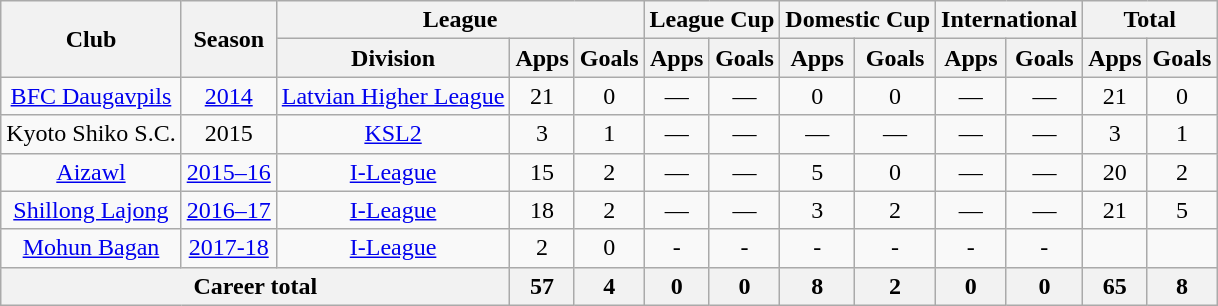<table class="wikitable" style="text-align: center;">
<tr>
<th rowspan="2">Club</th>
<th rowspan="2">Season</th>
<th colspan="3">League</th>
<th colspan="2">League Cup</th>
<th colspan="2">Domestic Cup</th>
<th colspan="2">International</th>
<th colspan="2">Total</th>
</tr>
<tr>
<th>Division</th>
<th>Apps</th>
<th>Goals</th>
<th>Apps</th>
<th>Goals</th>
<th>Apps</th>
<th>Goals</th>
<th>Apps</th>
<th>Goals</th>
<th>Apps</th>
<th>Goals</th>
</tr>
<tr>
<td rowspan="1"><a href='#'>BFC Daugavpils</a></td>
<td><a href='#'>2014</a></td>
<td><a href='#'>Latvian Higher League</a></td>
<td>21</td>
<td>0</td>
<td>—</td>
<td>—</td>
<td>0</td>
<td>0</td>
<td>—</td>
<td>—</td>
<td>21</td>
<td>0</td>
</tr>
<tr>
<td>Kyoto Shiko S.C.</td>
<td>2015</td>
<td><a href='#'>KSL2</a></td>
<td>3</td>
<td>1</td>
<td>—</td>
<td>—</td>
<td>—</td>
<td>—</td>
<td>—</td>
<td>—</td>
<td>3</td>
<td>1</td>
</tr>
<tr>
<td rowspan="1"><a href='#'>Aizawl</a></td>
<td><a href='#'>2015–16</a></td>
<td><a href='#'>I-League</a></td>
<td>15</td>
<td>2</td>
<td>—</td>
<td>—</td>
<td>5</td>
<td>0</td>
<td>—</td>
<td>—</td>
<td>20</td>
<td>2</td>
</tr>
<tr>
<td rowspan="1"><a href='#'>Shillong Lajong</a></td>
<td><a href='#'>2016–17</a></td>
<td><a href='#'>I-League</a></td>
<td>18</td>
<td>2</td>
<td>—</td>
<td>—</td>
<td>3</td>
<td>2</td>
<td>—</td>
<td>—</td>
<td>21</td>
<td>5</td>
</tr>
<tr>
<td rowspan="1"><a href='#'>Mohun Bagan</a></td>
<td><a href='#'>2017-18</a></td>
<td><a href='#'>I-League</a></td>
<td>2</td>
<td>0</td>
<td>-</td>
<td>-</td>
<td>-</td>
<td>-</td>
<td>-</td>
<td>-</td>
<td></td>
</tr>
<tr>
<th colspan="3">Career total</th>
<th>57</th>
<th>4</th>
<th>0</th>
<th>0</th>
<th>8</th>
<th>2</th>
<th>0</th>
<th>0</th>
<th>65</th>
<th>8</th>
</tr>
</table>
